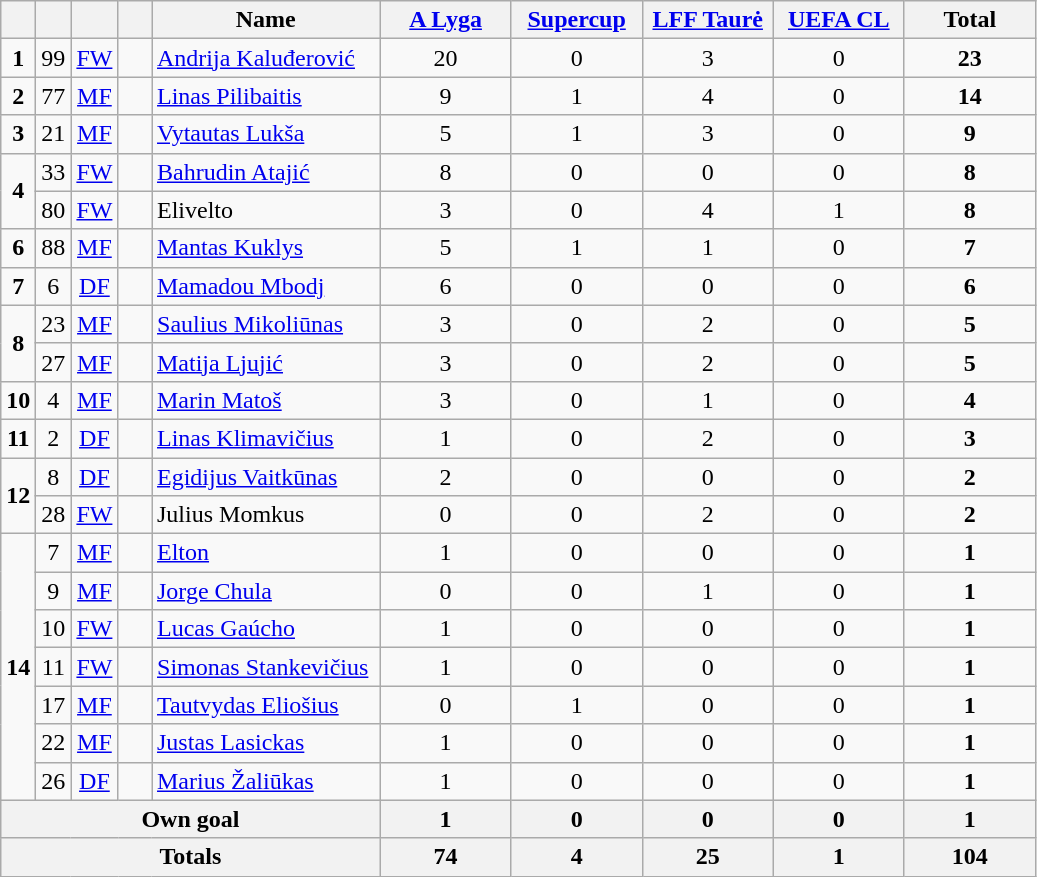<table class="wikitable sortable" style="text-align:center">
<tr>
<th width=15 class="unsortable"></th>
<th width=15></th>
<th width=15></th>
<th width=15></th>
<th width=145>Name</th>
<th width=80><a href='#'>A Lyga</a></th>
<th width=80><a href='#'>Supercup</a></th>
<th width=80><a href='#'>LFF Taurė</a></th>
<th width=80><a href='#'>UEFA CL</a></th>
<th width=80>Total</th>
</tr>
<tr>
<td><strong>1</strong></td>
<td>99</td>
<td><a href='#'>FW</a></td>
<td></td>
<td align=left><a href='#'>Andrija Kaluđerović</a></td>
<td>20</td>
<td>0</td>
<td>3</td>
<td>0</td>
<td><strong>23</strong></td>
</tr>
<tr>
<td><strong>2</strong></td>
<td>77</td>
<td><a href='#'>MF</a></td>
<td></td>
<td align=left><a href='#'>Linas Pilibaitis</a></td>
<td>9</td>
<td>1</td>
<td>4</td>
<td>0</td>
<td><strong>14</strong></td>
</tr>
<tr>
<td><strong>3</strong></td>
<td>21</td>
<td><a href='#'>MF</a></td>
<td></td>
<td align=left><a href='#'>Vytautas Lukša</a></td>
<td>5</td>
<td>1</td>
<td>3</td>
<td>0</td>
<td><strong>9</strong></td>
</tr>
<tr>
<td rowspan=2><strong>4</strong></td>
<td>33</td>
<td><a href='#'>FW</a></td>
<td></td>
<td align=left><a href='#'>Bahrudin Atajić</a></td>
<td>8</td>
<td>0</td>
<td>0</td>
<td>0</td>
<td><strong>8</strong></td>
</tr>
<tr>
<td>80</td>
<td><a href='#'>FW</a></td>
<td></td>
<td align=left>Elivelto</td>
<td>3</td>
<td>0</td>
<td>4</td>
<td>1</td>
<td><strong>8</strong></td>
</tr>
<tr>
<td><strong>6</strong></td>
<td>88</td>
<td><a href='#'>MF</a></td>
<td></td>
<td align=left><a href='#'>Mantas Kuklys</a></td>
<td>5</td>
<td>1</td>
<td>1</td>
<td>0</td>
<td><strong>7</strong></td>
</tr>
<tr>
<td><strong>7</strong></td>
<td>6</td>
<td><a href='#'>DF</a></td>
<td></td>
<td align=left><a href='#'>Mamadou Mbodj</a></td>
<td>6</td>
<td>0</td>
<td>0</td>
<td>0</td>
<td><strong>6</strong></td>
</tr>
<tr>
<td rowspan=2><strong>8</strong></td>
<td>23</td>
<td><a href='#'>MF</a></td>
<td></td>
<td align=left><a href='#'>Saulius Mikoliūnas</a></td>
<td>3</td>
<td>0</td>
<td>2</td>
<td>0</td>
<td><strong>5</strong></td>
</tr>
<tr>
<td>27</td>
<td><a href='#'>MF</a></td>
<td></td>
<td align=left><a href='#'>Matija Ljujić</a></td>
<td>3</td>
<td>0</td>
<td>2</td>
<td>0</td>
<td><strong>5</strong></td>
</tr>
<tr>
<td><strong>10</strong></td>
<td>4</td>
<td><a href='#'>MF</a></td>
<td></td>
<td align=left><a href='#'>Marin Matoš</a></td>
<td>3</td>
<td>0</td>
<td>1</td>
<td>0</td>
<td><strong>4</strong></td>
</tr>
<tr>
<td><strong>11</strong></td>
<td>2</td>
<td><a href='#'>DF</a></td>
<td></td>
<td align=left><a href='#'>Linas Klimavičius</a></td>
<td>1</td>
<td>0</td>
<td>2</td>
<td>0</td>
<td><strong>3</strong></td>
</tr>
<tr>
<td rowspan=2><strong>12</strong></td>
<td>8</td>
<td><a href='#'>DF</a></td>
<td></td>
<td align=left><a href='#'>Egidijus Vaitkūnas</a></td>
<td>2</td>
<td>0</td>
<td>0</td>
<td>0</td>
<td><strong>2</strong></td>
</tr>
<tr>
<td>28</td>
<td><a href='#'>FW</a></td>
<td></td>
<td align=left>Julius Momkus</td>
<td>0</td>
<td>0</td>
<td>2</td>
<td>0</td>
<td><strong>2</strong></td>
</tr>
<tr>
<td rowspan=7><strong>14</strong></td>
<td>7</td>
<td><a href='#'>MF</a></td>
<td></td>
<td align=left><a href='#'>Elton</a></td>
<td>1</td>
<td>0</td>
<td>0</td>
<td>0</td>
<td><strong>1</strong></td>
</tr>
<tr>
<td>9</td>
<td><a href='#'>MF</a></td>
<td></td>
<td align=left><a href='#'>Jorge Chula</a></td>
<td>0</td>
<td>0</td>
<td>1</td>
<td>0</td>
<td><strong>1</strong></td>
</tr>
<tr>
<td>10</td>
<td><a href='#'>FW</a></td>
<td></td>
<td align=left><a href='#'>Lucas Gaúcho</a></td>
<td>1</td>
<td>0</td>
<td>0</td>
<td>0</td>
<td><strong>1</strong></td>
</tr>
<tr>
<td>11</td>
<td><a href='#'>FW</a></td>
<td></td>
<td align=left><a href='#'>Simonas Stankevičius</a></td>
<td>1</td>
<td>0</td>
<td>0</td>
<td>0</td>
<td><strong>1</strong></td>
</tr>
<tr>
<td>17</td>
<td><a href='#'>MF</a></td>
<td></td>
<td align=left><a href='#'>Tautvydas Eliošius</a></td>
<td>0</td>
<td>1</td>
<td>0</td>
<td>0</td>
<td><strong>1</strong></td>
</tr>
<tr>
<td>22</td>
<td><a href='#'>MF</a></td>
<td></td>
<td align=left><a href='#'>Justas Lasickas</a></td>
<td>1</td>
<td>0</td>
<td>0</td>
<td>0</td>
<td><strong>1</strong></td>
</tr>
<tr>
<td>26</td>
<td><a href='#'>DF</a></td>
<td></td>
<td align=left><a href='#'>Marius Žaliūkas</a></td>
<td>1</td>
<td>0</td>
<td>0</td>
<td>0</td>
<td><strong>1</strong></td>
</tr>
<tr>
<th colspan=5 class="unsortable">Own goal</th>
<th>1</th>
<th>0</th>
<th>0</th>
<th>0</th>
<th>1</th>
</tr>
<tr>
<th colspan=5>Totals</th>
<th>74</th>
<th>4</th>
<th>25</th>
<th>1</th>
<th>104</th>
</tr>
</table>
